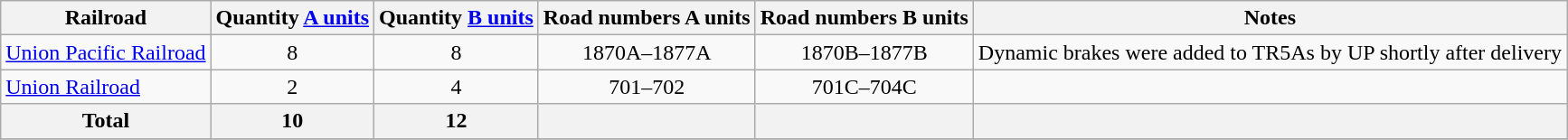<table class="wikitable">
<tr>
<th>Railroad</th>
<th>Quantity <a href='#'>A units</a></th>
<th>Quantity <a href='#'>B units</a></th>
<th>Road numbers A units</th>
<th>Road numbers B units</th>
<th>Notes</th>
</tr>
<tr>
<td><a href='#'>Union Pacific Railroad</a></td>
<td style="text-align:center;">8</td>
<td style="text-align:center;">8</td>
<td style="text-align:center;">1870A–1877A</td>
<td style="text-align:center;">1870B–1877B</td>
<td>Dynamic brakes were added to TR5As by UP shortly after delivery</td>
</tr>
<tr>
<td><a href='#'>Union Railroad</a></td>
<td style="text-align:center;">2</td>
<td style="text-align:center;">4</td>
<td style="text-align:center;">701–702</td>
<td style="text-align:center;">701C–704C</td>
<td></td>
</tr>
<tr>
<th>Total</th>
<th>10</th>
<th>12</th>
<th></th>
<th></th>
<th></th>
</tr>
<tr>
</tr>
</table>
